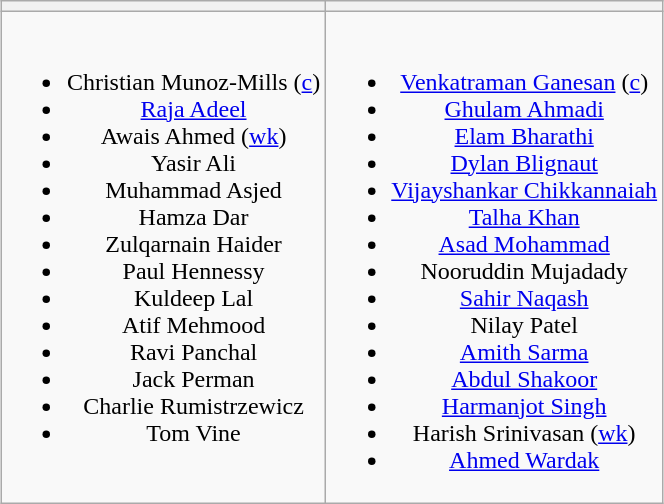<table class="wikitable" style="text-align:center; margin:auto">
<tr>
<th></th>
<th></th>
</tr>
<tr style="vertical-align:top">
<td><br><ul><li>Christian Munoz-Mills (<a href='#'>c</a>)</li><li><a href='#'>Raja Adeel</a></li><li>Awais Ahmed (<a href='#'>wk</a>)</li><li>Yasir Ali</li><li>Muhammad Asjed</li><li>Hamza Dar</li><li>Zulqarnain Haider</li><li>Paul Hennessy</li><li>Kuldeep Lal</li><li>Atif Mehmood</li><li>Ravi Panchal</li><li>Jack Perman</li><li>Charlie Rumistrzewicz</li><li>Tom Vine</li></ul></td>
<td><br><ul><li><a href='#'>Venkatraman Ganesan</a> (<a href='#'>c</a>)</li><li><a href='#'>Ghulam Ahmadi</a></li><li><a href='#'>Elam Bharathi</a></li><li><a href='#'>Dylan Blignaut</a></li><li><a href='#'>Vijayshankar Chikkannaiah</a></li><li><a href='#'>Talha Khan</a></li><li><a href='#'>Asad Mohammad</a></li><li>Nooruddin Mujadady</li><li><a href='#'>Sahir Naqash</a></li><li>Nilay Patel</li><li><a href='#'>Amith Sarma</a></li><li><a href='#'>Abdul Shakoor</a></li><li><a href='#'>Harmanjot Singh</a></li><li>Harish Srinivasan (<a href='#'>wk</a>)</li><li><a href='#'>Ahmed Wardak</a></li></ul></td>
</tr>
</table>
